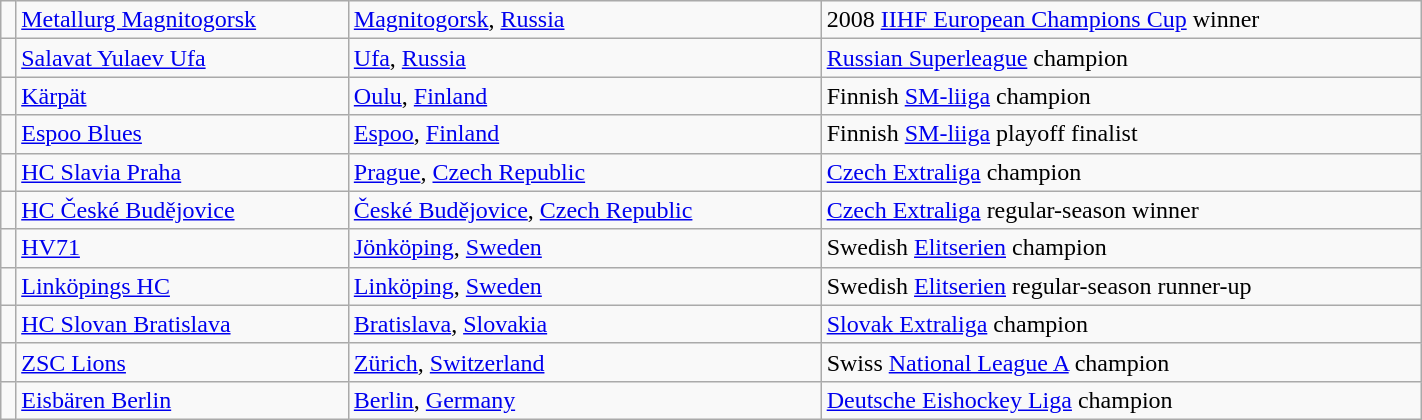<table class="wikitable" width="75%">
<tr>
<td></td>
<td><a href='#'>Metallurg Magnitogorsk</a></td>
<td><a href='#'>Magnitogorsk</a>, <a href='#'>Russia</a></td>
<td>2008 <a href='#'>IIHF European Champions Cup</a> winner</td>
</tr>
<tr>
<td></td>
<td><a href='#'>Salavat Yulaev Ufa</a></td>
<td><a href='#'>Ufa</a>, <a href='#'>Russia</a></td>
<td><a href='#'>Russian Superleague</a> champion</td>
</tr>
<tr>
<td></td>
<td><a href='#'>Kärpät</a></td>
<td><a href='#'>Oulu</a>, <a href='#'>Finland</a></td>
<td>Finnish <a href='#'>SM-liiga</a> champion</td>
</tr>
<tr>
<td></td>
<td><a href='#'>Espoo Blues</a></td>
<td><a href='#'>Espoo</a>, <a href='#'>Finland</a></td>
<td>Finnish <a href='#'>SM-liiga</a> playoff finalist</td>
</tr>
<tr>
<td></td>
<td><a href='#'>HC Slavia Praha</a></td>
<td><a href='#'>Prague</a>, <a href='#'>Czech Republic</a></td>
<td><a href='#'>Czech Extraliga</a> champion</td>
</tr>
<tr>
<td></td>
<td><a href='#'>HC České Budějovice</a></td>
<td><a href='#'>České Budějovice</a>, <a href='#'>Czech Republic</a></td>
<td><a href='#'>Czech Extraliga</a> regular-season winner</td>
</tr>
<tr>
<td></td>
<td><a href='#'>HV71</a></td>
<td><a href='#'>Jönköping</a>, <a href='#'>Sweden</a></td>
<td>Swedish <a href='#'>Elitserien</a> champion</td>
</tr>
<tr>
<td></td>
<td><a href='#'>Linköpings HC</a></td>
<td><a href='#'>Linköping</a>, <a href='#'>Sweden</a></td>
<td>Swedish <a href='#'>Elitserien</a> regular-season runner-up</td>
</tr>
<tr>
<td></td>
<td><a href='#'>HC Slovan Bratislava</a></td>
<td><a href='#'>Bratislava</a>, <a href='#'>Slovakia</a></td>
<td><a href='#'>Slovak Extraliga</a> champion</td>
</tr>
<tr>
<td></td>
<td><a href='#'>ZSC Lions</a></td>
<td><a href='#'>Zürich</a>, <a href='#'>Switzerland</a></td>
<td>Swiss <a href='#'>National League A</a> champion</td>
</tr>
<tr>
<td></td>
<td><a href='#'>Eisbären Berlin</a></td>
<td><a href='#'>Berlin</a>, <a href='#'>Germany</a></td>
<td><a href='#'>Deutsche Eishockey Liga</a> champion</td>
</tr>
</table>
